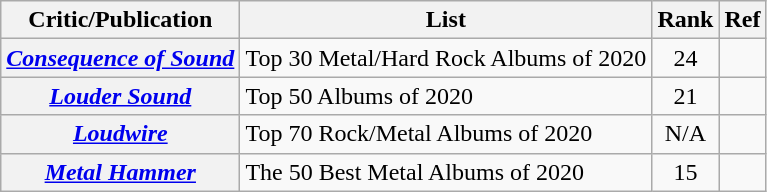<table class="wikitable plainrowheaders">
<tr>
<th>Critic/Publication</th>
<th>List</th>
<th>Rank</th>
<th>Ref</th>
</tr>
<tr>
<th scope="row"><em><a href='#'>Consequence of Sound</a></em></th>
<td>Top 30 Metal/Hard Rock Albums of 2020</td>
<td style="text-align:center;">24</td>
<td style="text-align:center;"></td>
</tr>
<tr>
<th scope="row"><em><a href='#'>Louder Sound</a></em></th>
<td>Top 50 Albums of 2020</td>
<td style="text-align:center;">21</td>
<td style="text-align:center;"></td>
</tr>
<tr>
<th scope="row"><em><a href='#'>Loudwire</a></em></th>
<td>Top 70 Rock/Metal Albums of 2020</td>
<td style="text-align:center;">N/A</td>
<td style="text-align:center;"></td>
</tr>
<tr>
<th scope="row"><em><a href='#'>Metal Hammer</a></em></th>
<td>The 50 Best Metal Albums of 2020</td>
<td style="text-align:center;">15</td>
<td style="text-align:center;"></td>
</tr>
</table>
